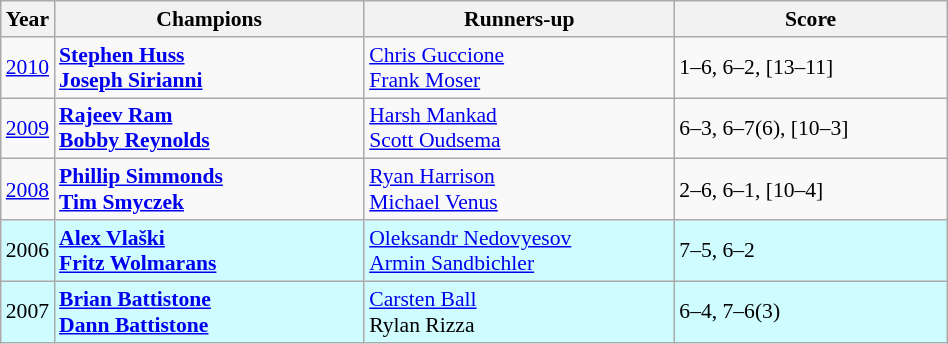<table class="wikitable" style="font-size:90%">
<tr>
<th>Year</th>
<th width="200">Champions</th>
<th width="200">Runners-up</th>
<th width="175">Score</th>
</tr>
<tr>
<td><a href='#'>2010</a></td>
<td> <strong><a href='#'>Stephen Huss</a></strong> <br> <strong><a href='#'>Joseph Sirianni</a></strong></td>
<td> <a href='#'>Chris Guccione</a><br> <a href='#'>Frank Moser</a></td>
<td>1–6, 6–2, [13–11]</td>
</tr>
<tr>
<td><a href='#'>2009</a></td>
<td> <strong><a href='#'>Rajeev Ram</a></strong><br> <strong><a href='#'>Bobby Reynolds</a></strong></td>
<td> <a href='#'>Harsh Mankad</a><br> <a href='#'>Scott Oudsema</a></td>
<td>6–3, 6–7(6), [10–3]</td>
</tr>
<tr>
<td><a href='#'>2008</a></td>
<td> <strong><a href='#'>Phillip Simmonds</a></strong><br> <strong><a href='#'>Tim Smyczek</a></strong></td>
<td> <a href='#'>Ryan Harrison</a><br> <a href='#'>Michael Venus</a></td>
<td>2–6, 6–1, [10–4]</td>
</tr>
<tr>
<td bgcolor="CFFCFF">2006</td>
<td bgcolor="CFFCFF"> <strong><a href='#'>Alex Vlaški</a></strong><br> <strong><a href='#'>Fritz Wolmarans</a></strong></td>
<td bgcolor="CFFCFF"> <a href='#'>Oleksandr Nedovyesov</a><br> <a href='#'>Armin Sandbichler</a></td>
<td bgcolor="CFFCFF">7–5, 6–2</td>
</tr>
<tr>
<td bgcolor="CFFCFF">2007</td>
<td bgcolor="CFFCFF"> <strong><a href='#'>Brian Battistone</a></strong><br> <strong><a href='#'>Dann Battistone</a></strong></td>
<td bgcolor="CFFCFF"> <a href='#'>Carsten Ball</a><br> Rylan Rizza</td>
<td bgcolor="CFFCFF">6–4, 7–6(3)</td>
</tr>
</table>
